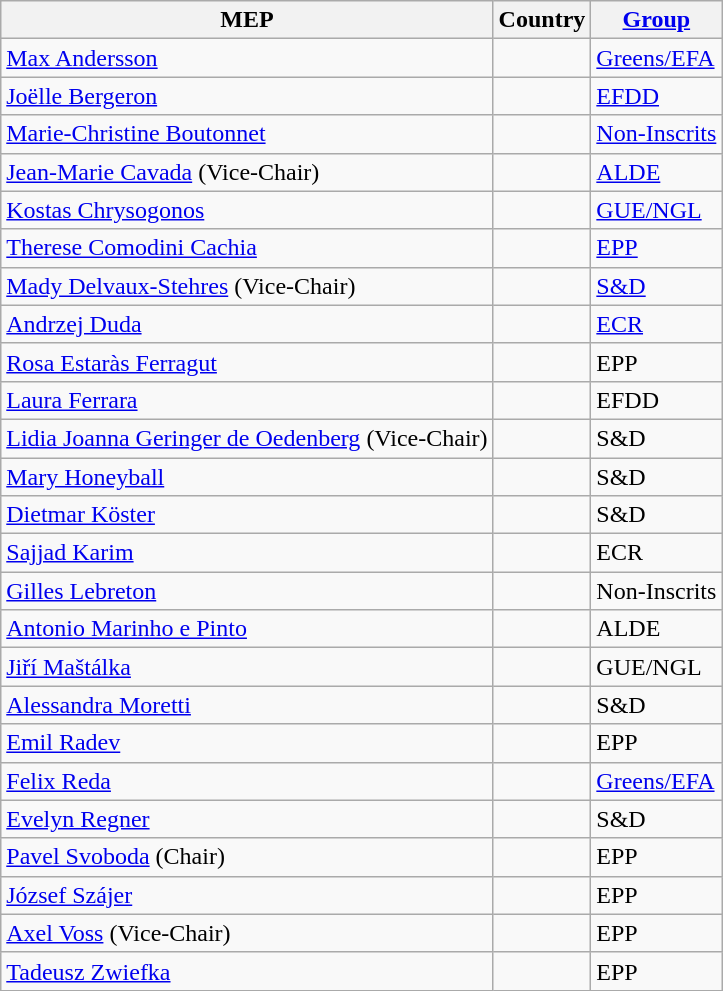<table class="wikitable sortable">
<tr>
<th>MEP</th>
<th>Country</th>
<th><a href='#'>Group</a></th>
</tr>
<tr>
<td><a href='#'>Max Andersson</a></td>
<td></td>
<td><a href='#'>Greens/EFA</a></td>
</tr>
<tr>
<td><a href='#'>Joëlle Bergeron</a></td>
<td></td>
<td><a href='#'>EFDD</a></td>
</tr>
<tr>
<td><a href='#'>Marie-Christine Boutonnet</a></td>
<td></td>
<td><a href='#'>Non-Inscrits</a></td>
</tr>
<tr>
<td><a href='#'>Jean-Marie Cavada</a> (Vice-Chair)</td>
<td></td>
<td><a href='#'>ALDE</a></td>
</tr>
<tr>
<td><a href='#'>Kostas Chrysogonos</a></td>
<td></td>
<td><a href='#'>GUE/NGL</a></td>
</tr>
<tr>
<td><a href='#'>Therese Comodini Cachia</a></td>
<td></td>
<td><a href='#'>EPP</a></td>
</tr>
<tr>
<td><a href='#'>Mady Delvaux-Stehres</a> (Vice-Chair)</td>
<td></td>
<td><a href='#'>S&D</a></td>
</tr>
<tr>
<td><a href='#'>Andrzej Duda</a></td>
<td></td>
<td><a href='#'>ECR</a></td>
</tr>
<tr>
<td><a href='#'>Rosa Estaràs Ferragut</a></td>
<td></td>
<td>EPP</td>
</tr>
<tr>
<td><a href='#'>Laura Ferrara</a></td>
<td></td>
<td>EFDD</td>
</tr>
<tr>
<td><a href='#'>Lidia Joanna Geringer de Oedenberg</a> (Vice-Chair)</td>
<td></td>
<td>S&D</td>
</tr>
<tr>
<td><a href='#'>Mary Honeyball</a></td>
<td></td>
<td>S&D</td>
</tr>
<tr>
<td><a href='#'>Dietmar Köster</a></td>
<td></td>
<td>S&D</td>
</tr>
<tr>
<td><a href='#'>Sajjad Karim</a></td>
<td></td>
<td>ECR</td>
</tr>
<tr>
<td><a href='#'>Gilles Lebreton</a></td>
<td></td>
<td>Non-Inscrits</td>
</tr>
<tr>
<td><a href='#'>Antonio Marinho e Pinto</a></td>
<td></td>
<td>ALDE</td>
</tr>
<tr>
<td><a href='#'>Jiří Maštálka</a></td>
<td></td>
<td>GUE/NGL</td>
</tr>
<tr>
<td><a href='#'>Alessandra Moretti</a></td>
<td></td>
<td>S&D</td>
</tr>
<tr>
<td><a href='#'>Emil Radev</a></td>
<td></td>
<td>EPP</td>
</tr>
<tr>
<td><a href='#'>Felix Reda</a></td>
<td></td>
<td><a href='#'>Greens/EFA</a></td>
</tr>
<tr>
<td><a href='#'>Evelyn Regner</a></td>
<td></td>
<td>S&D</td>
</tr>
<tr>
<td><a href='#'>Pavel Svoboda</a> (Chair)</td>
<td></td>
<td>EPP</td>
</tr>
<tr>
<td><a href='#'>József Szájer</a></td>
<td></td>
<td>EPP</td>
</tr>
<tr>
<td><a href='#'>Axel Voss</a> (Vice-Chair)</td>
<td></td>
<td>EPP</td>
</tr>
<tr>
<td><a href='#'>Tadeusz Zwiefka</a></td>
<td></td>
<td>EPP</td>
</tr>
</table>
